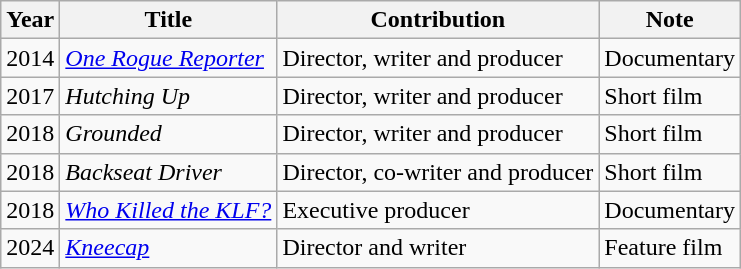<table class="wikitable sortable">
<tr>
<th>Year</th>
<th>Title</th>
<th>Contribution</th>
<th>Note</th>
</tr>
<tr>
<td>2014</td>
<td><em><a href='#'>One Rogue Reporter</a></em></td>
<td>Director, writer and producer</td>
<td>Documentary</td>
</tr>
<tr>
<td>2017</td>
<td><em>Hutching Up</em></td>
<td>Director, writer and producer</td>
<td>Short film</td>
</tr>
<tr>
<td>2018</td>
<td><em>Grounded</em></td>
<td>Director, writer and producer</td>
<td>Short film</td>
</tr>
<tr>
<td>2018</td>
<td><em>Backseat Driver</em></td>
<td>Director, co-writer and producer</td>
<td>Short film</td>
</tr>
<tr>
<td>2018</td>
<td><em><a href='#'>Who Killed the KLF?</a></em></td>
<td>Executive producer</td>
<td>Documentary</td>
</tr>
<tr>
<td>2024</td>
<td><em><a href='#'>Kneecap</a></em></td>
<td>Director and writer</td>
<td>Feature film</td>
</tr>
</table>
